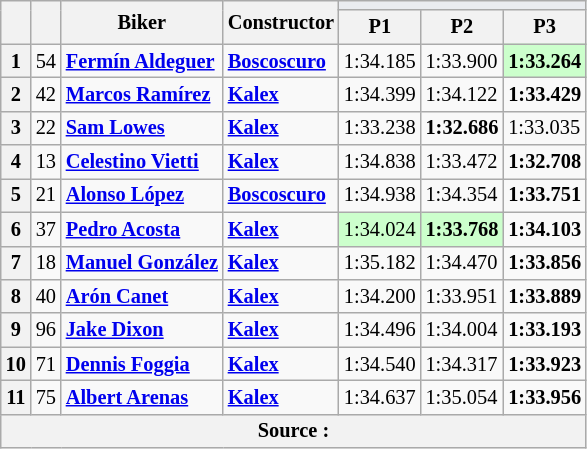<table class="wikitable sortable" style="font-size: 85%;">
<tr>
<th rowspan="2"></th>
<th rowspan="2"></th>
<th rowspan="2">Biker</th>
<th rowspan="2">Constructor</th>
<th colspan="3" style="background:#eaecf0; text-align:center;"></th>
</tr>
<tr>
<th scope="col">P1</th>
<th scope="col">P2</th>
<th scope="col">P3</th>
</tr>
<tr>
<th scope="row">1</th>
<td align="center">54</td>
<td><strong> <a href='#'>Fermín Aldeguer</a></strong></td>
<td><strong><a href='#'>Boscoscuro</a></strong></td>
<td>1:34.185</td>
<td>1:33.900</td>
<td style="background:#ccffcc;"><strong>1:33.264</strong></td>
</tr>
<tr>
<th scope="row">2</th>
<td align="center">42</td>
<td><strong> <a href='#'>Marcos Ramírez</a></strong></td>
<td><strong><a href='#'>Kalex</a></strong></td>
<td>1:34.399</td>
<td>1:34.122</td>
<td><strong>1:33.429</strong></td>
</tr>
<tr>
<th scope="row">3</th>
<td align="center">22</td>
<td><strong> <a href='#'>Sam Lowes</a></strong></td>
<td><strong><a href='#'>Kalex</a></strong></td>
<td>1:33.238</td>
<td><strong>1:32.686</strong></td>
<td>1:33.035</td>
</tr>
<tr>
<th scope="row">4</th>
<td align="center">13</td>
<td><strong> <a href='#'>Celestino Vietti</a></strong></td>
<td><strong><a href='#'>Kalex</a></strong></td>
<td>1:34.838</td>
<td>1:33.472</td>
<td><strong>1:32.708</strong></td>
</tr>
<tr>
<th scope="row">5</th>
<td align="center">21</td>
<td><strong> <a href='#'>Alonso López</a></strong></td>
<td><strong><a href='#'>Boscoscuro</a></strong></td>
<td>1:34.938</td>
<td>1:34.354</td>
<td><strong>1:33.751</strong></td>
</tr>
<tr>
<th scope="row">6</th>
<td align="center">37</td>
<td><strong> <a href='#'>Pedro Acosta</a></strong></td>
<td><strong><a href='#'>Kalex</a></strong></td>
<td style="background:#ccffcc;">1:34.024</td>
<td style="background:#ccffcc;"><strong>1:33.768</strong></td>
<td><strong>1:34.103</strong></td>
</tr>
<tr>
<th scope="row">7</th>
<td align="center">18</td>
<td><strong> <a href='#'>Manuel González</a></strong></td>
<td><strong><a href='#'>Kalex</a></strong></td>
<td>1:35.182</td>
<td>1:34.470</td>
<td><strong>1:33.856</strong></td>
</tr>
<tr>
<th scope="row">8</th>
<td align="center">40</td>
<td><strong> <a href='#'>Arón Canet</a></strong></td>
<td><strong><a href='#'>Kalex</a></strong></td>
<td>1:34.200</td>
<td>1:33.951</td>
<td><strong>1:33.889</strong></td>
</tr>
<tr>
<th scope="row">9</th>
<td align="center">96</td>
<td><strong> <a href='#'>Jake Dixon</a></strong></td>
<td><strong><a href='#'>Kalex</a></strong></td>
<td>1:34.496</td>
<td>1:34.004</td>
<td><strong>1:33.193</strong></td>
</tr>
<tr>
<th scope="row">10</th>
<td align="center">71</td>
<td><strong> <a href='#'>Dennis Foggia</a></strong></td>
<td><strong><a href='#'>Kalex</a></strong></td>
<td>1:34.540</td>
<td>1:34.317</td>
<td><strong>1:33.923</strong></td>
</tr>
<tr>
<th scope="row">11</th>
<td align="center">75</td>
<td><strong> <a href='#'>Albert Arenas</a></strong></td>
<td><strong><a href='#'>Kalex</a></strong></td>
<td>1:34.637</td>
<td>1:35.054</td>
<td><strong>1:33.956</strong></td>
</tr>
<tr>
<th colspan="7">Source : </th>
</tr>
</table>
